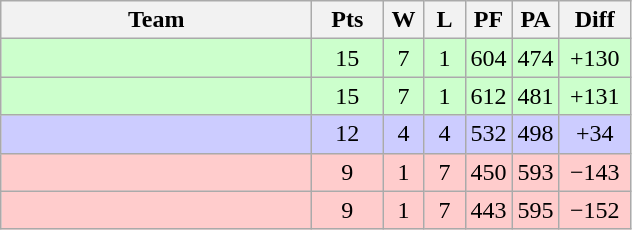<table class=wikitable style="text-align:center">
<tr>
<th width=200>Team</th>
<th width=40>Pts</th>
<th width=20>W</th>
<th width=20>L</th>
<th width=20>PF</th>
<th width=20>PA</th>
<th width=40>Diff</th>
</tr>
<tr bgcolor=#ccffcc>
<td align=left><strong></strong></td>
<td>15</td>
<td>7</td>
<td>1</td>
<td>604</td>
<td>474</td>
<td>+130</td>
</tr>
<tr bgcolor=#ccffcc>
<td align=left><strong></strong></td>
<td>15</td>
<td>7</td>
<td>1</td>
<td>612</td>
<td>481</td>
<td>+131</td>
</tr>
<tr bgcolor=#ccccff>
<td align=left></td>
<td>12</td>
<td>4</td>
<td>4</td>
<td>532</td>
<td>498</td>
<td>+34</td>
</tr>
<tr bgcolor=ffcccc>
<td align=left></td>
<td>9</td>
<td>1</td>
<td>7</td>
<td>450</td>
<td>593</td>
<td>−143</td>
</tr>
<tr bgcolor=ffcccc>
<td align=left></td>
<td>9</td>
<td>1</td>
<td>7</td>
<td>443</td>
<td>595</td>
<td>−152</td>
</tr>
</table>
